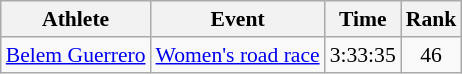<table class=wikitable style="font-size:90%">
<tr>
<th>Athlete</th>
<th>Event</th>
<th>Time</th>
<th>Rank</th>
</tr>
<tr align=center>
<td align=left><a href='#'>Belem Guerrero</a></td>
<td align=left><a href='#'>Women's road race</a></td>
<td>3:33:35</td>
<td>46</td>
</tr>
</table>
